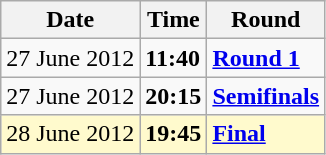<table class="wikitable">
<tr>
<th>Date</th>
<th>Time</th>
<th>Round</th>
</tr>
<tr>
<td>27 June 2012</td>
<td><strong>11:40</strong></td>
<td><strong><a href='#'>Round 1</a></strong></td>
</tr>
<tr>
<td>27 June 2012</td>
<td><strong>20:15</strong></td>
<td><strong><a href='#'>Semifinals</a></strong></td>
</tr>
<tr style=background:lemonchiffon>
<td>28 June 2012</td>
<td><strong>19:45</strong></td>
<td><strong><a href='#'>Final</a></strong></td>
</tr>
</table>
